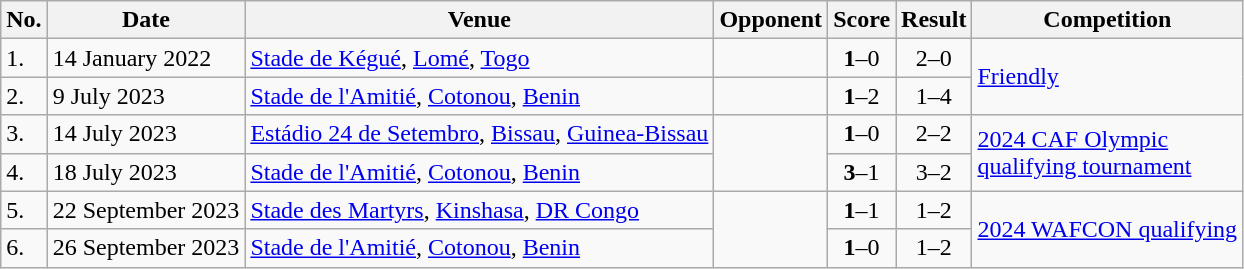<table class="wikitable">
<tr>
<th>No.</th>
<th>Date</th>
<th>Venue</th>
<th>Opponent</th>
<th>Score</th>
<th>Result</th>
<th>Competition</th>
</tr>
<tr>
<td>1.</td>
<td>14 January 2022</td>
<td><a href='#'>Stade de Kégué</a>, <a href='#'>Lomé</a>, <a href='#'>Togo</a></td>
<td></td>
<td align=center><strong>1</strong>–0</td>
<td align=center>2–0</td>
<td rowspan=2><a href='#'>Friendly</a></td>
</tr>
<tr>
<td>2.</td>
<td>9 July 2023</td>
<td><a href='#'>Stade de l'Amitié</a>, <a href='#'>Cotonou</a>, <a href='#'>Benin</a></td>
<td></td>
<td align=center><strong>1</strong>–2</td>
<td align=center>1–4</td>
</tr>
<tr>
<td>3.</td>
<td>14 July 2023</td>
<td><a href='#'>Estádio 24 de Setembro</a>, <a href='#'>Bissau</a>, <a href='#'>Guinea-Bissau</a></td>
<td rowspan=2></td>
<td align=center><strong>1</strong>–0</td>
<td align=center>2–2</td>
<td rowspan=2><a href='#'>2024 CAF Olympic<br>qualifying tournament</a></td>
</tr>
<tr>
<td>4.</td>
<td>18 July 2023</td>
<td><a href='#'>Stade de l'Amitié</a>, <a href='#'>Cotonou</a>, <a href='#'>Benin</a></td>
<td align=center><strong>3</strong>–1</td>
<td align=center>3–2</td>
</tr>
<tr>
<td>5.</td>
<td>22 September 2023</td>
<td><a href='#'>Stade des Martyrs</a>, <a href='#'>Kinshasa</a>, <a href='#'>DR Congo</a></td>
<td rowspan=2></td>
<td align=center><strong>1</strong>–1</td>
<td align=center>1–2</td>
<td rowspan=2><a href='#'>2024 WAFCON qualifying</a></td>
</tr>
<tr>
<td>6.</td>
<td>26 September 2023</td>
<td><a href='#'>Stade de l'Amitié</a>, <a href='#'>Cotonou</a>, <a href='#'>Benin</a></td>
<td align=center><strong>1</strong>–0</td>
<td align=center>1–2</td>
</tr>
</table>
